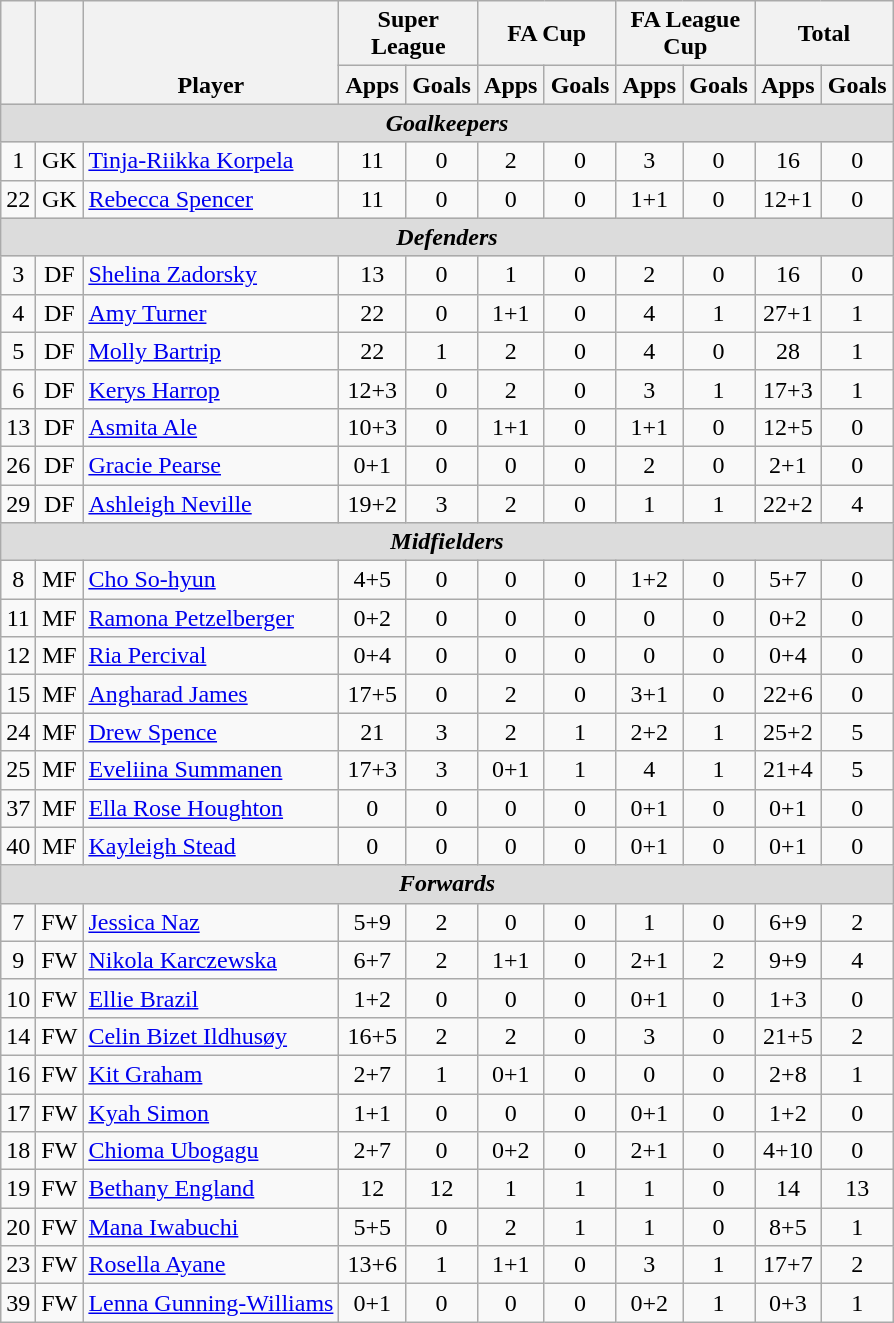<table class="wikitable sortable" style="text-align:center">
<tr>
<th rowspan="2" style="vertical-align:bottom;"></th>
<th rowspan="2" style="vertical-align:bottom;"></th>
<th rowspan="2" style="vertical-align:bottom;">Player</th>
<th colspan="2" style="width:85px;">Super League</th>
<th colspan="2" style="width:85px;">FA Cup</th>
<th colspan="2" style="width:85px;">FA League Cup</th>
<th colspan="2" style="width:85px;">Total</th>
</tr>
<tr>
<th>Apps</th>
<th>Goals</th>
<th>Apps</th>
<th>Goals</th>
<th>Apps</th>
<th>Goals</th>
<th>Apps</th>
<th>Goals</th>
</tr>
<tr>
<th colspan=12 style=background:#dcdcdc; text-align:center><em>Goalkeepers</em></th>
</tr>
<tr>
<td>1</td>
<td>GK</td>
<td align="left"> <a href='#'>Tinja-Riikka Korpela</a></td>
<td>11</td>
<td>0</td>
<td>2</td>
<td>0</td>
<td>3</td>
<td>0</td>
<td>16</td>
<td>0</td>
</tr>
<tr>
<td>22</td>
<td>GK</td>
<td align="left"> <a href='#'>Rebecca Spencer</a></td>
<td>11</td>
<td>0</td>
<td>0</td>
<td>0</td>
<td>1+1</td>
<td>0</td>
<td>12+1</td>
<td>0</td>
</tr>
<tr>
<th colspan=12 style=background:#dcdcdc; text-align:center><em>Defenders</em></th>
</tr>
<tr>
<td>3</td>
<td>DF</td>
<td align="left"> <a href='#'>Shelina Zadorsky</a></td>
<td>13</td>
<td>0</td>
<td>1</td>
<td>0</td>
<td>2</td>
<td>0</td>
<td>16</td>
<td>0</td>
</tr>
<tr>
<td>4</td>
<td>DF</td>
<td align="left"> <a href='#'>Amy Turner</a></td>
<td>22</td>
<td>0</td>
<td>1+1</td>
<td>0</td>
<td>4</td>
<td>1</td>
<td>27+1</td>
<td>1</td>
</tr>
<tr>
<td>5</td>
<td>DF</td>
<td align="left"> <a href='#'>Molly Bartrip</a></td>
<td>22</td>
<td>1</td>
<td>2</td>
<td>0</td>
<td>4</td>
<td>0</td>
<td>28</td>
<td>1</td>
</tr>
<tr>
<td>6</td>
<td>DF</td>
<td align="left"> <a href='#'>Kerys Harrop</a></td>
<td>12+3</td>
<td>0</td>
<td>2</td>
<td>0</td>
<td>3</td>
<td>1</td>
<td>17+3</td>
<td>1</td>
</tr>
<tr>
<td>13</td>
<td>DF</td>
<td align="left"> <a href='#'>Asmita Ale</a></td>
<td>10+3</td>
<td>0</td>
<td>1+1</td>
<td>0</td>
<td>1+1</td>
<td>0</td>
<td>12+5</td>
<td>0</td>
</tr>
<tr>
<td>26</td>
<td>DF</td>
<td align="left"> <a href='#'>Gracie Pearse</a></td>
<td>0+1</td>
<td>0</td>
<td>0</td>
<td>0</td>
<td>2</td>
<td>0</td>
<td>2+1</td>
<td>0</td>
</tr>
<tr>
<td>29</td>
<td>DF</td>
<td align="left"> <a href='#'>Ashleigh Neville</a></td>
<td>19+2</td>
<td>3</td>
<td>2</td>
<td>0</td>
<td>1</td>
<td>1</td>
<td>22+2</td>
<td>4</td>
</tr>
<tr>
<th colspan=12 style=background:#dcdcdc; text-align:center><em>Midfielders</em></th>
</tr>
<tr>
<td>8</td>
<td>MF</td>
<td align="left"> <a href='#'>Cho So-hyun</a></td>
<td>4+5</td>
<td>0</td>
<td>0</td>
<td>0</td>
<td>1+2</td>
<td>0</td>
<td>5+7</td>
<td>0</td>
</tr>
<tr>
<td>11</td>
<td>MF</td>
<td align="left"> <a href='#'>Ramona Petzelberger</a></td>
<td>0+2</td>
<td>0</td>
<td>0</td>
<td>0</td>
<td>0</td>
<td>0</td>
<td>0+2</td>
<td>0</td>
</tr>
<tr>
<td>12</td>
<td>MF</td>
<td align="left"> <a href='#'>Ria Percival</a></td>
<td>0+4</td>
<td>0</td>
<td>0</td>
<td>0</td>
<td>0</td>
<td>0</td>
<td>0+4</td>
<td>0</td>
</tr>
<tr>
<td>15</td>
<td>MF</td>
<td align="left"> <a href='#'>Angharad James</a></td>
<td>17+5</td>
<td>0</td>
<td>2</td>
<td>0</td>
<td>3+1</td>
<td>0</td>
<td>22+6</td>
<td>0</td>
</tr>
<tr>
<td>24</td>
<td>MF</td>
<td align="left"> <a href='#'>Drew Spence</a></td>
<td>21</td>
<td>3</td>
<td>2</td>
<td>1</td>
<td>2+2</td>
<td>1</td>
<td>25+2</td>
<td>5</td>
</tr>
<tr>
<td>25</td>
<td>MF</td>
<td align="left"> <a href='#'>Eveliina Summanen</a></td>
<td>17+3</td>
<td>3</td>
<td>0+1</td>
<td>1</td>
<td>4</td>
<td>1</td>
<td>21+4</td>
<td>5</td>
</tr>
<tr>
<td>37</td>
<td>MF</td>
<td align="left"> <a href='#'>Ella Rose Houghton</a></td>
<td>0</td>
<td>0</td>
<td>0</td>
<td>0</td>
<td>0+1</td>
<td>0</td>
<td>0+1</td>
<td>0</td>
</tr>
<tr>
<td>40</td>
<td>MF</td>
<td align="left"> <a href='#'>Kayleigh Stead</a></td>
<td>0</td>
<td>0</td>
<td>0</td>
<td>0</td>
<td>0+1</td>
<td>0</td>
<td>0+1</td>
<td>0</td>
</tr>
<tr>
<th colspan=12 style=background:#dcdcdc; text-align:center><em>Forwards</em></th>
</tr>
<tr>
<td>7</td>
<td>FW</td>
<td align="left"> <a href='#'>Jessica Naz</a></td>
<td>5+9</td>
<td>2</td>
<td>0</td>
<td>0</td>
<td>1</td>
<td>0</td>
<td>6+9</td>
<td>2</td>
</tr>
<tr>
<td>9</td>
<td>FW</td>
<td align="left"> <a href='#'>Nikola Karczewska</a></td>
<td>6+7</td>
<td>2</td>
<td>1+1</td>
<td>0</td>
<td>2+1</td>
<td>2</td>
<td>9+9</td>
<td>4</td>
</tr>
<tr>
<td>10</td>
<td>FW</td>
<td align="left"> <a href='#'>Ellie Brazil</a></td>
<td>1+2</td>
<td>0</td>
<td>0</td>
<td>0</td>
<td>0+1</td>
<td>0</td>
<td>1+3</td>
<td>0</td>
</tr>
<tr>
<td>14</td>
<td>FW</td>
<td align="left"> <a href='#'>Celin Bizet Ildhusøy</a></td>
<td>16+5</td>
<td>2</td>
<td>2</td>
<td>0</td>
<td>3</td>
<td>0</td>
<td>21+5</td>
<td>2</td>
</tr>
<tr>
<td>16</td>
<td>FW</td>
<td align="left"> <a href='#'>Kit Graham</a></td>
<td>2+7</td>
<td>1</td>
<td>0+1</td>
<td>0</td>
<td>0</td>
<td>0</td>
<td>2+8</td>
<td>1</td>
</tr>
<tr>
<td>17</td>
<td>FW</td>
<td align="left"> <a href='#'>Kyah Simon</a></td>
<td>1+1</td>
<td>0</td>
<td>0</td>
<td>0</td>
<td>0+1</td>
<td>0</td>
<td>1+2</td>
<td>0</td>
</tr>
<tr>
<td>18</td>
<td>FW</td>
<td align="left"> <a href='#'>Chioma Ubogagu</a></td>
<td>2+7</td>
<td>0</td>
<td>0+2</td>
<td>0</td>
<td>2+1</td>
<td>0</td>
<td>4+10</td>
<td>0</td>
</tr>
<tr>
<td>19</td>
<td>FW</td>
<td align="left"> <a href='#'>Bethany England</a></td>
<td>12</td>
<td>12</td>
<td>1</td>
<td>1</td>
<td>1</td>
<td>0</td>
<td>14</td>
<td>13</td>
</tr>
<tr>
<td>20</td>
<td>FW</td>
<td align="left"> <a href='#'>Mana Iwabuchi</a></td>
<td>5+5</td>
<td>0</td>
<td>2</td>
<td>1</td>
<td>1</td>
<td>0</td>
<td>8+5</td>
<td>1</td>
</tr>
<tr>
<td>23</td>
<td>FW</td>
<td align="left"> <a href='#'>Rosella Ayane</a></td>
<td>13+6</td>
<td>1</td>
<td>1+1</td>
<td>0</td>
<td>3</td>
<td>1</td>
<td>17+7</td>
<td>2</td>
</tr>
<tr>
<td>39</td>
<td>FW</td>
<td align="left"> <a href='#'>Lenna Gunning-Williams</a></td>
<td>0+1</td>
<td>0</td>
<td>0</td>
<td>0</td>
<td>0+2</td>
<td>1</td>
<td>0+3</td>
<td>1</td>
</tr>
</table>
